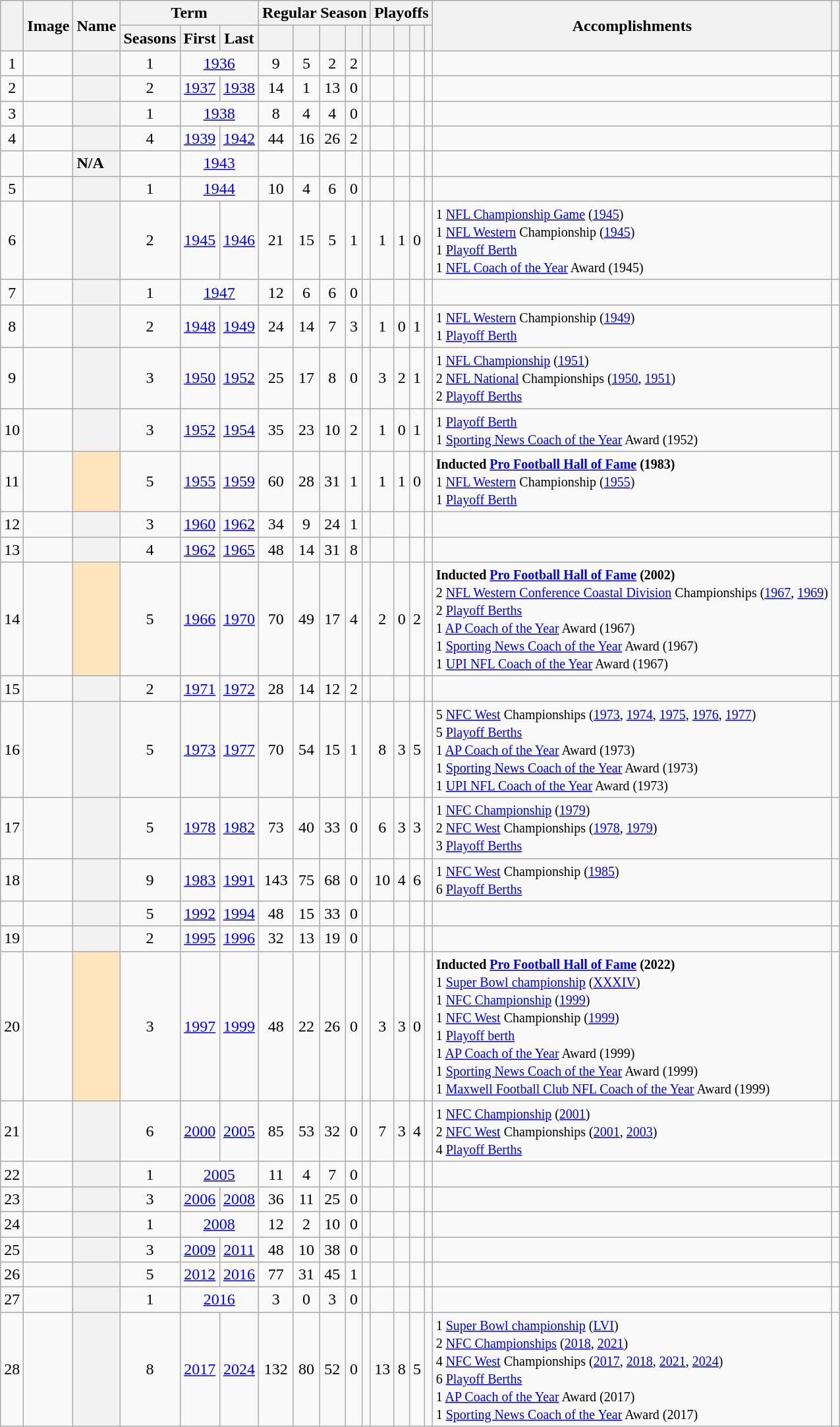<table class="wikitable sortable" style="text-align:center">
<tr>
<th scope="col" rowspan="2"></th>
<th scope="col" rowspan="2" class="unsortable">Image</th>
<th scope="col" rowspan="2">Name</th>
<th scope="col" colspan="3">Term</th>
<th scope="col" colspan="5">Regular Season</th>
<th scope="col" colspan="4">Playoffs</th>
<th scope="col" rowspan="2" class="unsortable">Accomplishments</th>
<th scope="col" rowspan="2" class="unsortable"></th>
</tr>
<tr>
<th scope="col">Seasons</th>
<th scope="col">First</th>
<th scope="col">Last</th>
<th scope="col"></th>
<th scope="col"></th>
<th scope="col"></th>
<th scope="col"></th>
<th scope="col"></th>
<th scope="col"></th>
<th scope="col"></th>
<th scope="col"></th>
<th scope="col"></th>
</tr>
<tr>
<td>1</td>
<td></td>
<th scope="row" style="text-align: left;"></th>
<td>1</td>
<td colspan="2"><a href='#'>1936</a></td>
<td>9</td>
<td>5</td>
<td>2</td>
<td>2</td>
<td></td>
<td></td>
<td></td>
<td></td>
<td></td>
<td></td>
<td></td>
</tr>
<tr>
<td>2</td>
<td></td>
<th scope="row" style="text-align: left;"></th>
<td>2</td>
<td><a href='#'>1937</a></td>
<td><a href='#'>1938</a></td>
<td>14</td>
<td>1</td>
<td>13</td>
<td>0</td>
<td></td>
<td></td>
<td></td>
<td></td>
<td></td>
<td></td>
<td></td>
</tr>
<tr>
<td>3</td>
<td></td>
<th scope="row" style="text-align: left;"></th>
<td>1</td>
<td colspan="2"><a href='#'>1938</a></td>
<td>8</td>
<td>4</td>
<td>4</td>
<td>0</td>
<td></td>
<td></td>
<td></td>
<td></td>
<td></td>
<td></td>
<td></td>
</tr>
<tr>
<td>4</td>
<td></td>
<th scope="row" style="text-align: left;"></th>
<td>4</td>
<td><a href='#'>1939</a></td>
<td><a href='#'>1942</a></td>
<td>44</td>
<td>16</td>
<td>26</td>
<td>2</td>
<td></td>
<td></td>
<td></td>
<td></td>
<td></td>
<td></td>
<td></td>
</tr>
<tr>
<td></td>
<td></td>
<th scope="row" style="text-align: left;">N/A</th>
<td></td>
<td colspan="2"><a href='#'>1943</a></td>
<td></td>
<td></td>
<td></td>
<td></td>
<td></td>
<td></td>
<td></td>
<td></td>
<td></td>
<td></td>
<td></td>
</tr>
<tr>
<td>5</td>
<td></td>
<th scope="row" style="text-align: left;"></th>
<td>1</td>
<td colspan="2"><a href='#'>1944</a></td>
<td>10</td>
<td>4</td>
<td>6</td>
<td>0</td>
<td></td>
<td></td>
<td></td>
<td></td>
<td></td>
<td></td>
<td></td>
</tr>
<tr>
<td>6</td>
<td></td>
<th scope="row" style="text-align: left;"></th>
<td>2</td>
<td><a href='#'>1945</a></td>
<td><a href='#'>1946</a></td>
<td>21</td>
<td>15</td>
<td>5</td>
<td>1</td>
<td></td>
<td>1</td>
<td>1</td>
<td>0</td>
<td></td>
<td align="left"><small>1 <a href='#'>NFL Championship Game</a> (<a href='#'>1945</a>)<br>1 <a href='#'>NFL Western</a> Championship (<a href='#'>1945</a>)<br>1 <a href='#'>Playoff Berth</a><br>1 <a href='#'>NFL Coach of the Year</a> Award (1945)</small></td>
<td></td>
</tr>
<tr>
<td>7</td>
<td></td>
<th scope="row" style="text-align: left;"></th>
<td>1</td>
<td colspan="2"><a href='#'>1947</a></td>
<td>12</td>
<td>6</td>
<td>6</td>
<td>0</td>
<td></td>
<td></td>
<td></td>
<td></td>
<td></td>
<td></td>
<td></td>
</tr>
<tr>
<td>8</td>
<td></td>
<th scope="row" style="text-align: left;"></th>
<td>2</td>
<td><a href='#'>1948</a></td>
<td><a href='#'>1949</a></td>
<td>24</td>
<td>14</td>
<td>7</td>
<td>3</td>
<td></td>
<td>1</td>
<td>0</td>
<td>1</td>
<td></td>
<td align="left"><small>1 <a href='#'>NFL Western</a> Championship (<a href='#'>1949</a>)<br>1 <a href='#'>Playoff Berth</a></small></td>
<td></td>
</tr>
<tr>
<td>9</td>
<td></td>
<th scope="row" style="text-align: left;"></th>
<td>3</td>
<td><a href='#'>1950</a></td>
<td><a href='#'>1952</a></td>
<td>25</td>
<td>17</td>
<td>8</td>
<td>0</td>
<td></td>
<td>3</td>
<td>2</td>
<td>1</td>
<td></td>
<td align="left"><small>1 <a href='#'>NFL Championship</a> (<a href='#'>1951</a>)<br>2 <a href='#'>NFL National</a> Championships (<a href='#'>1950</a>, <a href='#'>1951</a>)<br>2 <a href='#'>Playoff Berths</a></small></td>
<td></td>
</tr>
<tr>
<td>10</td>
<td></td>
<th scope="row" style="text-align: left;"></th>
<td>3</td>
<td><a href='#'>1952</a></td>
<td><a href='#'>1954</a></td>
<td>35</td>
<td>23</td>
<td>10</td>
<td>2</td>
<td></td>
<td>1</td>
<td>0</td>
<td>1</td>
<td></td>
<td align="left"><small>1 <a href='#'>Playoff Berth</a><br>1 <a href='#'>Sporting News Coach of the Year</a> Award (1952)</small></td>
<td></td>
</tr>
<tr>
<td>11</td>
<td></td>
<th scope="row" style="background:#FFE6BD; text-align: left;"> </th>
<td>5</td>
<td><a href='#'>1955</a></td>
<td><a href='#'>1959</a></td>
<td>60</td>
<td>28</td>
<td>31</td>
<td>1</td>
<td></td>
<td>1</td>
<td>1</td>
<td>0</td>
<td></td>
<td align="left"><small><strong>Inducted <a href='#'>Pro Football Hall of Fame</a> (1983)</strong><br>1 <a href='#'>NFL Western</a> Championship (<a href='#'>1955</a>)<br>1 <a href='#'>Playoff Berth</a></small></td>
<td></td>
</tr>
<tr>
<td>12</td>
<td></td>
<th scope="row" style="text-align: left;"></th>
<td>3</td>
<td><a href='#'>1960</a></td>
<td><a href='#'>1962</a></td>
<td>34</td>
<td>9</td>
<td>24</td>
<td>1</td>
<td></td>
<td></td>
<td></td>
<td></td>
<td></td>
<td></td>
<td></td>
</tr>
<tr>
<td>13</td>
<td></td>
<th scope="row" style="text-align: left;"></th>
<td>4</td>
<td><a href='#'>1962</a></td>
<td><a href='#'>1965</a></td>
<td>48</td>
<td>14</td>
<td>31</td>
<td>8</td>
<td></td>
<td></td>
<td></td>
<td></td>
<td></td>
<td></td>
<td></td>
</tr>
<tr>
<td>14</td>
<td></td>
<th scope="row" style="background:#FFE6BD; text-align: left;"> </th>
<td>5</td>
<td><a href='#'>1966</a></td>
<td><a href='#'>1970</a></td>
<td>70</td>
<td>49</td>
<td>17</td>
<td>4</td>
<td></td>
<td>2</td>
<td>0</td>
<td>2</td>
<td></td>
<td align="left"><small><strong>Inducted <a href='#'>Pro Football Hall of Fame</a> (2002)</strong><br>2 <a href='#'>NFL Western Conference Coastal Division</a> Championships (<a href='#'>1967</a>, <a href='#'>1969</a>)<br>2 <a href='#'>Playoff Berths</a><br>1 <a href='#'>AP Coach of the Year</a> Award (1967)<br>1 <a href='#'>Sporting News Coach of the Year</a> Award (1967)<br>1 <a href='#'>UPI NFL Coach of the Year</a> Award (1967)</small></td>
<td><br></td>
</tr>
<tr>
<td>15</td>
<td></td>
<th scope="row" style="text-align: left;"></th>
<td>2</td>
<td><a href='#'>1971</a></td>
<td><a href='#'>1972</a></td>
<td>28</td>
<td>14</td>
<td>12</td>
<td>2</td>
<td></td>
<td></td>
<td></td>
<td></td>
<td></td>
<td></td>
<td></td>
</tr>
<tr>
<td>16</td>
<td></td>
<th scope="row" style="text-align: left;"></th>
<td>5</td>
<td><a href='#'>1973</a></td>
<td><a href='#'>1977</a></td>
<td>70</td>
<td>54</td>
<td>15</td>
<td>1</td>
<td></td>
<td>8</td>
<td>3</td>
<td>5</td>
<td></td>
<td align="left"><small>5 <a href='#'>NFC West</a> Championships (<a href='#'>1973</a>, <a href='#'>1974</a>, <a href='#'>1975</a>, <a href='#'>1976</a>, <a href='#'>1977</a>)<br>5 <a href='#'>Playoff Berths</a><br>1 <a href='#'>AP Coach of the Year</a> Award (1973)<br>1 <a href='#'>Sporting News Coach of the Year</a> Award (1973)<br>1 <a href='#'>UPI NFL Coach of the Year</a> Award (1973)</small></td>
<td><br></td>
</tr>
<tr>
<td>17</td>
<td></td>
<th scope="row" style="text-align: left;"></th>
<td>5</td>
<td><a href='#'>1978</a></td>
<td><a href='#'>1982</a></td>
<td>73</td>
<td>40</td>
<td>33</td>
<td>0</td>
<td></td>
<td>6</td>
<td>3</td>
<td>3</td>
<td></td>
<td align="left"><small>1 <a href='#'>NFC Championship</a> (<a href='#'>1979</a>)<br>2 <a href='#'>NFC West</a> Championships (<a href='#'>1978</a>, <a href='#'>1979</a>)<br>3 <a href='#'>Playoff Berths</a></small></td>
<td></td>
</tr>
<tr>
<td>18</td>
<td></td>
<th scope="row" style="text-align: left;"></th>
<td>9</td>
<td><a href='#'>1983</a></td>
<td><a href='#'>1991</a></td>
<td>143</td>
<td>75</td>
<td>68</td>
<td>0</td>
<td></td>
<td>10</td>
<td>4</td>
<td>6</td>
<td></td>
<td align="left"><small>1 <a href='#'>NFC West</a> Championship (<a href='#'>1985</a>)<br>6 <a href='#'>Playoff Berths</a></small></td>
<td></td>
</tr>
<tr>
<td></td>
<td></td>
<th scope="row" style="text-align: left;"></th>
<td>5</td>
<td><a href='#'>1992</a></td>
<td><a href='#'>1994</a></td>
<td>48</td>
<td>15</td>
<td>33</td>
<td>0</td>
<td></td>
<td></td>
<td></td>
<td></td>
<td></td>
<td></td>
<td></td>
</tr>
<tr>
<td>19</td>
<td></td>
<th scope="row" style="text-align: left;"></th>
<td>2</td>
<td><a href='#'>1995</a></td>
<td><a href='#'>1996</a></td>
<td>32</td>
<td>13</td>
<td>19</td>
<td>0</td>
<td></td>
<td></td>
<td></td>
<td></td>
<td></td>
<td></td>
<td></td>
</tr>
<tr>
<td>20</td>
<td></td>
<th scope="row" style="background:#FFE6BD; text-align: left;"> </th>
<td>3</td>
<td><a href='#'>1997</a></td>
<td><a href='#'>1999</a></td>
<td>48</td>
<td>22</td>
<td>26</td>
<td>0</td>
<td></td>
<td>3</td>
<td>3</td>
<td>0</td>
<td></td>
<td align="left"><small><strong>Inducted <a href='#'>Pro Football Hall of Fame</a> (2022)</strong><br>1 <a href='#'>Super Bowl championship</a> (<a href='#'>XXXIV</a>)<br>1 <a href='#'>NFC Championship</a> (<a href='#'>1999</a>)<br>1 <a href='#'>NFC West</a> Championship (<a href='#'>1999</a>)<br>1 <a href='#'>Playoff berth</a><br>1 <a href='#'>AP Coach of the Year</a> Award (1999)<br>1 <a href='#'>Sporting News Coach of the Year</a> Award (1999)<br>1 <a href='#'>Maxwell Football Club NFL Coach of the Year</a> Award (1999)</small></td>
<td><br><br></td>
</tr>
<tr>
<td>21</td>
<td></td>
<th scope="row" style="text-align: left;"></th>
<td>6</td>
<td><a href='#'>2000</a></td>
<td><a href='#'>2005</a></td>
<td>85</td>
<td>53</td>
<td>32</td>
<td>0</td>
<td></td>
<td>7</td>
<td>3</td>
<td>4</td>
<td></td>
<td align="left"><small>1 <a href='#'>NFC Championship</a> (<a href='#'>2001</a>)<br>2 <a href='#'>NFC West</a> Championships (<a href='#'>2001</a>, <a href='#'>2003</a>)<br>4 <a href='#'>Playoff Berths</a></small></td>
<td></td>
</tr>
<tr>
<td>22</td>
<td></td>
<th scope="row" style="text-align: left;"></th>
<td>1</td>
<td colspan="2"><a href='#'>2005</a></td>
<td>11</td>
<td>4</td>
<td>7</td>
<td>0</td>
<td></td>
<td></td>
<td></td>
<td></td>
<td></td>
<td></td>
<td></td>
</tr>
<tr>
<td>23</td>
<td></td>
<th scope="row" style="text-align: left;"></th>
<td>3</td>
<td><a href='#'>2006</a></td>
<td><a href='#'>2008</a></td>
<td>36</td>
<td>11</td>
<td>25</td>
<td>0</td>
<td></td>
<td></td>
<td></td>
<td></td>
<td></td>
<td></td>
<td></td>
</tr>
<tr>
<td>24</td>
<td></td>
<th scope="row" style="text-align: left;"></th>
<td>1</td>
<td colspan="2"><a href='#'>2008</a></td>
<td>12</td>
<td>2</td>
<td>10</td>
<td>0</td>
<td></td>
<td></td>
<td></td>
<td></td>
<td></td>
<td></td>
<td></td>
</tr>
<tr>
<td>25</td>
<td></td>
<th scope="row" style="text-align: left;"></th>
<td>3</td>
<td><a href='#'>2009</a></td>
<td><a href='#'>2011</a></td>
<td>48</td>
<td>10</td>
<td>38</td>
<td>0</td>
<td></td>
<td></td>
<td></td>
<td></td>
<td></td>
<td></td>
<td></td>
</tr>
<tr>
<td>26</td>
<td></td>
<th scope="row" style="text-align: left;"></th>
<td>5</td>
<td><a href='#'>2012</a></td>
<td><a href='#'>2016</a></td>
<td>77</td>
<td>31</td>
<td>45</td>
<td>1</td>
<td></td>
<td></td>
<td></td>
<td></td>
<td></td>
<td></td>
<td></td>
</tr>
<tr>
<td>27</td>
<td></td>
<th scope="row" style="text-align: left;"></th>
<td>1</td>
<td colspan="2"><a href='#'>2016</a></td>
<td>3</td>
<td>0</td>
<td>3</td>
<td>0</td>
<td></td>
<td></td>
<td></td>
<td></td>
<td></td>
<td></td>
<td></td>
</tr>
<tr>
<td>28</td>
<td></td>
<th scope="row" style="text-align: left;"></th>
<td>8</td>
<td><a href='#'>2017</a></td>
<td><a href='#'>2024</a></td>
<td>132</td>
<td>80</td>
<td>52</td>
<td>0</td>
<td></td>
<td>13</td>
<td>8</td>
<td>5</td>
<td></td>
<td align="left"><small>1 <a href='#'>Super Bowl championship</a> (<a href='#'>LVI</a>)<br>2 <a href='#'>NFC Championships</a> (<a href='#'>2018</a>, <a href='#'>2021</a>)<br>4 <a href='#'>NFC West</a> Championships (<a href='#'>2017</a>, <a href='#'>2018</a>, <a href='#'>2021</a>, <a href='#'>2024</a>)<br>6 <a href='#'>Playoff Berths</a><br>1 <a href='#'>AP Coach of the Year</a> Award (2017)<br>1 <a href='#'>Sporting News Coach of the Year</a> Award (2017)</small></td>
<td><br></td>
</tr>
</table>
